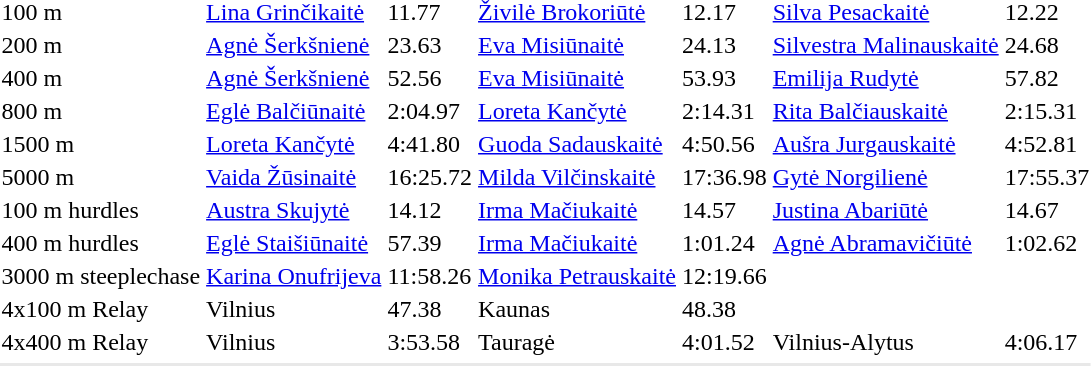<table>
<tr>
<td>100 m</td>
<td><a href='#'>Lina Grinčikaitė</a></td>
<td>11.77</td>
<td><a href='#'>Živilė Brokoriūtė</a></td>
<td>12.17</td>
<td><a href='#'>Silva Pesackaitė</a></td>
<td>12.22</td>
</tr>
<tr>
<td>200 m</td>
<td><a href='#'>Agnė Šerkšnienė</a></td>
<td>23.63</td>
<td><a href='#'>Eva Misiūnaitė</a></td>
<td>24.13</td>
<td><a href='#'>Silvestra Malinauskaitė</a></td>
<td>24.68</td>
</tr>
<tr>
<td>400 m</td>
<td><a href='#'>Agnė Šerkšnienė</a></td>
<td>52.56</td>
<td><a href='#'>Eva Misiūnaitė</a></td>
<td>53.93</td>
<td><a href='#'>Emilija Rudytė</a></td>
<td>57.82</td>
</tr>
<tr>
<td>800 m</td>
<td><a href='#'>Eglė Balčiūnaitė</a></td>
<td>2:04.97</td>
<td><a href='#'>Loreta Kančytė</a></td>
<td>2:14.31</td>
<td><a href='#'>Rita Balčiauskaitė</a></td>
<td>2:15.31</td>
</tr>
<tr>
<td>1500 m</td>
<td><a href='#'>Loreta Kančytė</a></td>
<td>4:41.80</td>
<td><a href='#'>Guoda Sadauskaitė</a></td>
<td>4:50.56</td>
<td><a href='#'>Aušra Jurgauskaitė</a></td>
<td>4:52.81</td>
</tr>
<tr>
<td>5000 m</td>
<td><a href='#'>Vaida Žūsinaitė</a></td>
<td>16:25.72</td>
<td><a href='#'>Milda Vilčinskaitė</a></td>
<td>17:36.98</td>
<td><a href='#'>Gytė Norgilienė</a></td>
<td>17:55.37</td>
</tr>
<tr>
<td>100 m hurdles</td>
<td><a href='#'>Austra Skujytė</a></td>
<td>14.12</td>
<td><a href='#'>Irma Mačiukaitė</a></td>
<td>14.57</td>
<td><a href='#'>Justina Abariūtė</a></td>
<td>14.67</td>
</tr>
<tr>
<td>400 m hurdles</td>
<td><a href='#'>Eglė Staišiūnaitė</a></td>
<td>57.39</td>
<td><a href='#'>Irma Mačiukaitė</a></td>
<td>1:01.24</td>
<td><a href='#'>Agnė Abramavičiūtė</a></td>
<td>1:02.62</td>
</tr>
<tr>
<td>3000 m steeplechase</td>
<td><a href='#'>Karina Onufrijeva</a></td>
<td>11:58.26</td>
<td><a href='#'>Monika Petrauskaitė</a></td>
<td>12:19.66</td>
<td></td>
<td></td>
</tr>
<tr>
<td>4x100 m Relay</td>
<td>Vilnius</td>
<td>47.38</td>
<td>Kaunas</td>
<td>48.38</td>
<td></td>
</tr>
<tr>
<td>4x400 m Relay</td>
<td>Vilnius</td>
<td>3:53.58</td>
<td>Tauragė</td>
<td>4:01.52</td>
<td>Vilnius-Alytus</td>
<td>4:06.17</td>
</tr>
<tr>
</tr>
<tr bgcolor= e8e8e8>
<td colspan=7></td>
</tr>
</table>
